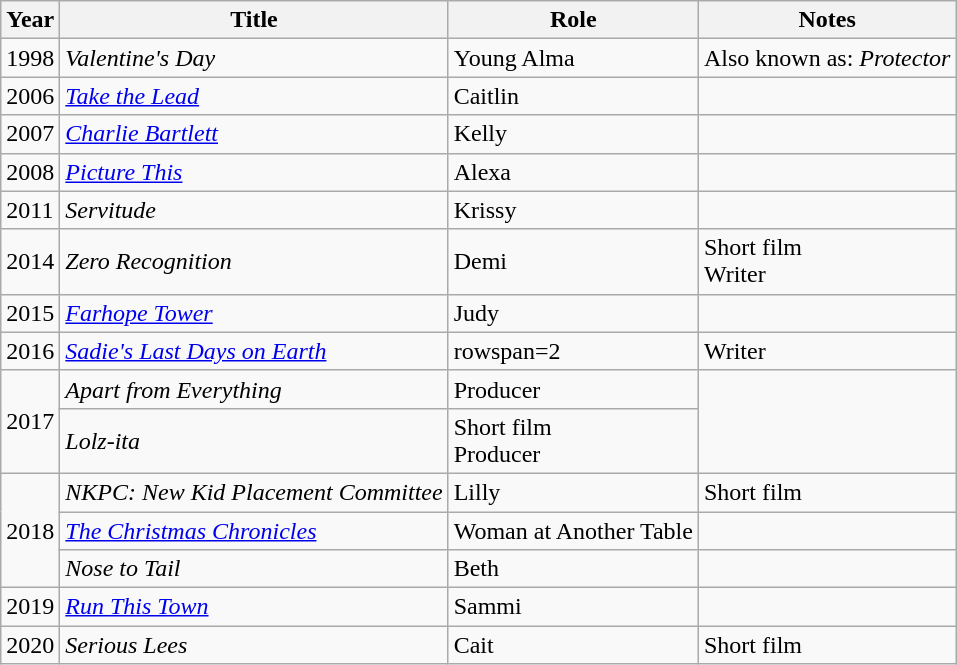<table class="wikitable sortable">
<tr>
<th>Year</th>
<th>Title</th>
<th>Role</th>
<th class="unsortable">Notes</th>
</tr>
<tr>
<td>1998</td>
<td><em>Valentine's Day</em></td>
<td>Young Alma</td>
<td>Also known as: <em>Protector</em></td>
</tr>
<tr>
<td>2006</td>
<td><em><a href='#'>Take the Lead</a></em></td>
<td>Caitlin</td>
<td></td>
</tr>
<tr>
<td>2007</td>
<td><em><a href='#'>Charlie Bartlett</a></em></td>
<td>Kelly</td>
<td></td>
</tr>
<tr>
<td>2008</td>
<td><em><a href='#'>Picture This</a></em></td>
<td>Alexa</td>
<td></td>
</tr>
<tr>
<td>2011</td>
<td><em>Servitude </em></td>
<td>Krissy</td>
<td></td>
</tr>
<tr>
<td>2014</td>
<td><em>Zero Recognition</em></td>
<td>Demi</td>
<td>Short film<br> Writer</td>
</tr>
<tr>
<td>2015</td>
<td><em><a href='#'>Farhope Tower</a></em></td>
<td>Judy</td>
<td></td>
</tr>
<tr>
<td>2016</td>
<td><em><a href='#'>Sadie's Last Days on Earth</a></em></td>
<td>rowspan=2 </td>
<td>Writer</td>
</tr>
<tr>
<td rowspan="2">2017</td>
<td><em>Apart from Everything</em></td>
<td>Producer</td>
</tr>
<tr>
<td><em>Lolz-ita</em></td>
<td>Short film<br> Producer</td>
</tr>
<tr>
<td rowspan="3">2018</td>
<td><em>NKPC: New Kid Placement Committee </em></td>
<td>Lilly</td>
<td>Short film</td>
</tr>
<tr>
<td data-sort-value="Christmas Chronicles, The"><em><a href='#'>The Christmas Chronicles</a></em></td>
<td>Woman at Another Table</td>
<td></td>
</tr>
<tr>
<td><em>Nose to Tail </em></td>
<td>Beth</td>
<td></td>
</tr>
<tr>
<td>2019</td>
<td><em><a href='#'>Run This Town</a></em></td>
<td>Sammi</td>
<td></td>
</tr>
<tr>
<td>2020</td>
<td><em>Serious Lees</em></td>
<td>Cait</td>
<td>Short film</td>
</tr>
</table>
